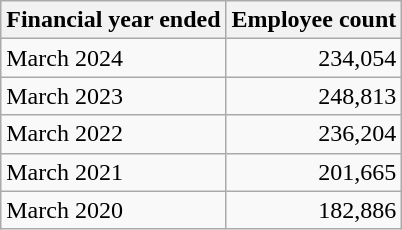<table class="wikitable">
<tr>
<th>Financial year ended</th>
<th align="right">Employee count</th>
</tr>
<tr>
<td>March 2024</td>
<td align="right">234,054 </td>
</tr>
<tr>
<td>March 2023</td>
<td align="right">248,813 </td>
</tr>
<tr>
<td>March 2022</td>
<td align="right">236,204 </td>
</tr>
<tr>
<td>March 2021</td>
<td align="right">201,665 </td>
</tr>
<tr>
<td>March 2020</td>
<td align="right">182,886 </td>
</tr>
</table>
